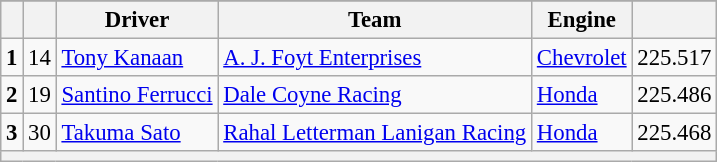<table class="wikitable" style="font-size:95%;">
<tr>
</tr>
<tr>
<th></th>
<th></th>
<th>Driver</th>
<th>Team</th>
<th>Engine</th>
<th></th>
</tr>
<tr>
<td style="text-align:center;"><strong>1</strong></td>
<td style="text-align:center;">14</td>
<td align="left"> <a href='#'>Tony Kanaan</a></td>
<td><a href='#'>A. J. Foyt Enterprises</a></td>
<td><a href='#'>Chevrolet</a></td>
<td>225.517</td>
</tr>
<tr>
<td style="text-align:center;"><strong>2</strong></td>
<td style="text-align:center;">19</td>
<td align="left"> <a href='#'>Santino Ferrucci</a> </td>
<td><a href='#'>Dale Coyne Racing</a></td>
<td><a href='#'>Honda</a></td>
<td>225.486</td>
</tr>
<tr>
<td style="text-align:center;"><strong>3</strong></td>
<td style="text-align:center;">30</td>
<td align="left"> <a href='#'>Takuma Sato</a></td>
<td><a href='#'>Rahal Letterman Lanigan Racing</a></td>
<td><a href='#'>Honda</a></td>
<td>225.468</td>
</tr>
<tr>
<th colspan=6></th>
</tr>
</table>
